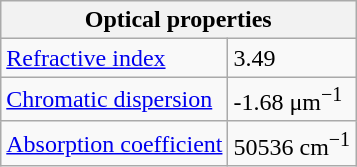<table class=wikitable>
<tr>
<th colspan=2>Optical properties</th>
</tr>
<tr>
<td><a href='#'>Refractive index</a></td>
<td>3.49</td>
</tr>
<tr>
<td><a href='#'>Chromatic dispersion</a></td>
<td>-1.68 μm<sup>−1</sup></td>
</tr>
<tr>
<td><a href='#'>Absorption coefficient</a></td>
<td>50536 cm<sup>−1</sup></td>
</tr>
</table>
